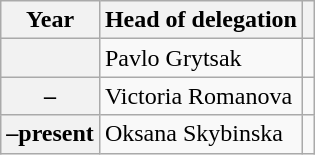<table class="wikitable plainrowheaders">
<tr>
<th>Year</th>
<th>Head of delegation</th>
<th></th>
</tr>
<tr>
<th scope="row"></th>
<td>Pavlo Grytsak</td>
<td></td>
</tr>
<tr>
<th scope="row">–</th>
<td>Victoria Romanova</td>
<td></td>
</tr>
<tr>
<th scope="row">–present</th>
<td>Oksana Skybinska</td>
<td></td>
</tr>
</table>
